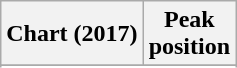<table class="wikitable sortable plainrowheaders" style="text-align:center">
<tr>
<th scope="col">Chart (2017)</th>
<th scope="col">Peak<br> position</th>
</tr>
<tr>
</tr>
<tr>
</tr>
<tr>
</tr>
<tr>
</tr>
</table>
